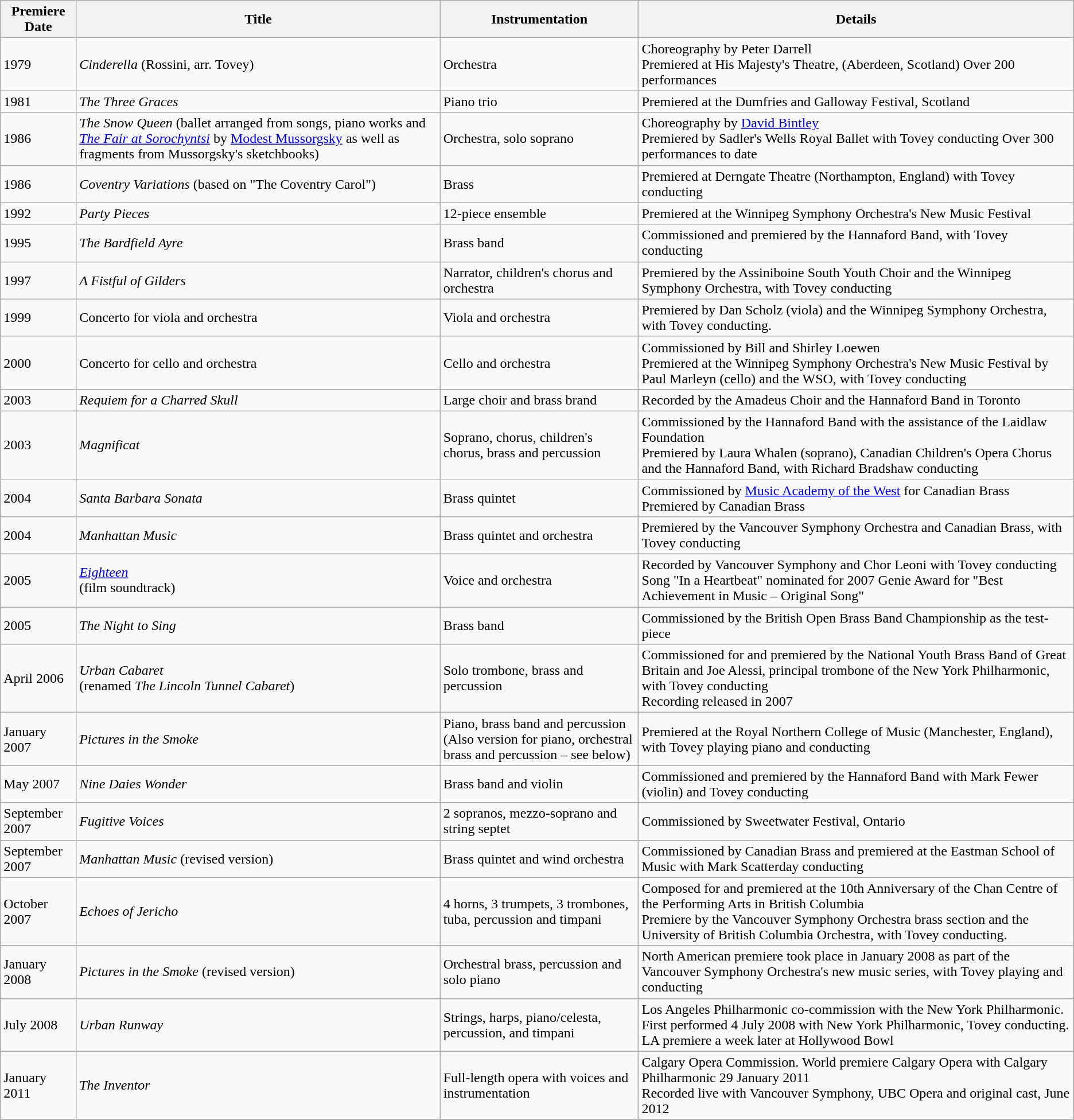<table class="wikitable" border="1">
<tr>
<th>Premiere Date</th>
<th>Title</th>
<th>Instrumentation</th>
<th>Details</th>
</tr>
<tr>
<td>1979</td>
<td><em>Cinderella</em> (Rossini, arr. Tovey)</td>
<td>Orchestra</td>
<td>Choreography by Peter Darrell<br>Premiered at His Majesty's Theatre, (Aberdeen, Scotland)
Over 200 performances</td>
</tr>
<tr>
<td>1981</td>
<td><em>The Three Graces</em></td>
<td>Piano trio</td>
<td>Premiered at the Dumfries and Galloway Festival, Scotland</td>
</tr>
<tr>
<td>1986</td>
<td><em>The Snow Queen</em> (ballet arranged from songs, piano works and <em><a href='#'>The Fair at Sorochyntsi</a></em> by <a href='#'>Modest Mussorgsky</a> as well as fragments from Mussorgsky's sketchbooks)</td>
<td>Orchestra, solo soprano</td>
<td>Choreography by <a href='#'>David Bintley</a><br>Premiered by Sadler's Wells Royal Ballet with Tovey conducting
Over 300 performances to date</td>
</tr>
<tr>
<td>1986</td>
<td><em>Coventry Variations</em> (based on "The Coventry Carol")</td>
<td>Brass</td>
<td>Premiered at Derngate Theatre (Northampton, England) with Tovey conducting</td>
</tr>
<tr>
<td>1992</td>
<td><em>Party Pieces</em></td>
<td>12-piece ensemble</td>
<td>Premiered at the Winnipeg Symphony Orchestra's New Music Festival</td>
</tr>
<tr>
<td>1995</td>
<td><em>The Bardfield Ayre</em></td>
<td>Brass band</td>
<td>Commissioned and premiered by the Hannaford Band, with Tovey conducting</td>
</tr>
<tr>
<td>1997</td>
<td><em>A Fistful of Gilders</em></td>
<td>Narrator, children's chorus and orchestra</td>
<td>Premiered by the Assiniboine South Youth Choir and the Winnipeg Symphony Orchestra, with Tovey conducting</td>
</tr>
<tr>
<td>1999</td>
<td>Concerto for viola and orchestra</td>
<td>Viola and orchestra</td>
<td>Premiered by Dan Scholz (viola) and the Winnipeg Symphony Orchestra, with Tovey conducting.</td>
</tr>
<tr>
<td>2000</td>
<td>Concerto for cello and orchestra</td>
<td>Cello and orchestra</td>
<td>Commissioned by Bill and Shirley Loewen<br>Premiered at the Winnipeg Symphony Orchestra's New Music Festival by Paul Marleyn (cello) and the WSO, with Tovey conducting</td>
</tr>
<tr>
<td>2003</td>
<td><em>Requiem for a Charred Skull</em></td>
<td>Large choir and brass brand</td>
<td>Recorded by the Amadeus Choir and the Hannaford Band in Toronto</td>
</tr>
<tr>
<td>2003</td>
<td><em>Magnificat</em></td>
<td>Soprano, chorus, children's chorus, brass and percussion</td>
<td>Commissioned by the Hannaford Band with the assistance of the Laidlaw Foundation<br>Premiered by Laura Whalen (soprano), Canadian Children's Opera Chorus and the Hannaford Band, with Richard Bradshaw conducting</td>
</tr>
<tr>
<td>2004</td>
<td><em>Santa Barbara Sonata</em></td>
<td>Brass quintet</td>
<td>Commissioned by <a href='#'>Music Academy of the West</a> for Canadian Brass<br>Premiered by Canadian Brass</td>
</tr>
<tr>
<td>2004</td>
<td><em>Manhattan Music</em></td>
<td>Brass quintet and orchestra</td>
<td>Premiered by the Vancouver Symphony Orchestra and Canadian Brass, with Tovey conducting</td>
</tr>
<tr>
<td>2005</td>
<td><em><a href='#'>Eighteen</a></em><br>(film soundtrack)</td>
<td>Voice and orchestra</td>
<td>Recorded by Vancouver Symphony and Chor Leoni with Tovey conducting<br>Song "In a Heartbeat" nominated for 2007 Genie Award for "Best Achievement in Music – Original Song"</td>
</tr>
<tr>
<td>2005</td>
<td><em>The Night to Sing</em></td>
<td>Brass band</td>
<td>Commissioned by the British Open Brass Band Championship as the test-piece</td>
</tr>
<tr>
<td>April 2006</td>
<td><em>Urban Cabaret</em><br>(renamed <em>The Lincoln Tunnel Cabaret</em>)</td>
<td>Solo trombone, brass and percussion</td>
<td>Commissioned for and premiered by the National Youth Brass Band of Great Britain and Joe Alessi, principal trombone of the New York Philharmonic, with Tovey conducting<br>Recording released in 2007</td>
</tr>
<tr>
<td>January 2007</td>
<td><em>Pictures in the Smoke</em></td>
<td>Piano, brass band and percussion<br>(Also version for piano, orchestral brass and percussion – see below)</td>
<td>Premiered at the Royal Northern College of Music (Manchester, England), with Tovey playing piano and conducting</td>
</tr>
<tr>
<td>May 2007</td>
<td><em>Nine Daies Wonder</em></td>
<td>Brass band and violin</td>
<td>Commissioned and premiered by the Hannaford Band with Mark Fewer (violin) and Tovey conducting</td>
</tr>
<tr>
<td>September 2007</td>
<td><em>Fugitive Voices</em></td>
<td>2 sopranos, mezzo-soprano and string septet</td>
<td>Commissioned by Sweetwater Festival, Ontario</td>
</tr>
<tr>
<td>September 2007</td>
<td><em>Manhattan Music</em> (revised version)</td>
<td>Brass quintet and wind orchestra</td>
<td>Commissioned by Canadian Brass and premiered at the Eastman School of Music with Mark Scatterday conducting</td>
</tr>
<tr>
<td>October 2007</td>
<td><em>Echoes of Jericho</em></td>
<td>4 horns, 3 trumpets, 3 trombones, tuba, percussion and timpani</td>
<td>Composed for and premiered at the 10th Anniversary of the Chan Centre of the Performing Arts in British Columbia<br>Premiere by the Vancouver Symphony Orchestra brass section and the University of British Columbia Orchestra, with Tovey conducting.</td>
</tr>
<tr>
<td>January 2008</td>
<td><em>Pictures in the Smoke</em> (revised version)</td>
<td>Orchestral brass, percussion and solo piano</td>
<td>North American premiere took place in January 2008 as part of the Vancouver Symphony Orchestra's new music series, with Tovey playing and conducting</td>
</tr>
<tr>
<td>July 2008</td>
<td><em>Urban Runway</em></td>
<td>Strings, harps, piano/celesta, percussion, and timpani</td>
<td>Los Angeles Philharmonic co-commission with the New York Philharmonic. First performed 4 July 2008 with New York Philharmonic, Tovey conducting. LA premiere a week later at Hollywood Bowl</td>
</tr>
<tr>
<td>January 2011</td>
<td><em>The Inventor</em></td>
<td>Full-length opera with voices and instrumentation</td>
<td>Calgary Opera Commission. World premiere Calgary Opera with Calgary Philharmonic 29 January 2011<br>Recorded live with Vancouver Symphony, UBC Opera and original cast, June 2012</td>
</tr>
<tr>
</tr>
</table>
